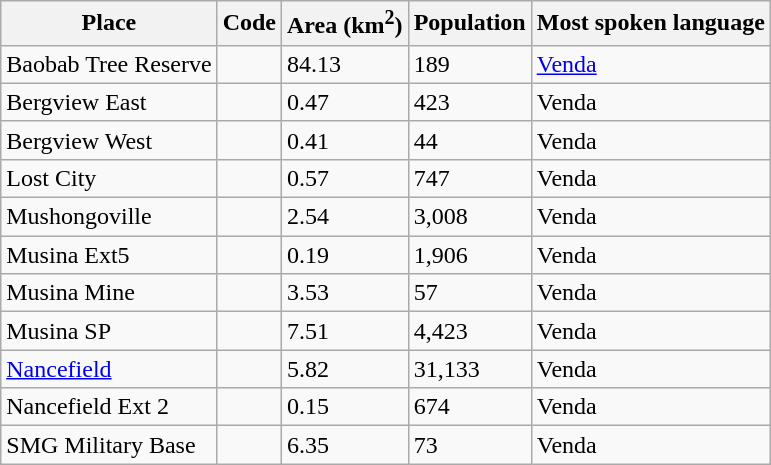<table class="wikitable sortable">
<tr>
<th>Place</th>
<th>Code</th>
<th>Area (km<sup>2</sup>)</th>
<th>Population</th>
<th>Most spoken language</th>
</tr>
<tr>
<td>Baobab Tree Reserve</td>
<td></td>
<td>84.13</td>
<td>189</td>
<td><a href='#'>Venda</a></td>
</tr>
<tr>
<td>Bergview East</td>
<td></td>
<td>0.47</td>
<td>423</td>
<td>Venda</td>
</tr>
<tr>
<td>Bergview West</td>
<td></td>
<td>0.41</td>
<td>44</td>
<td>Venda</td>
</tr>
<tr>
<td>Lost City</td>
<td></td>
<td>0.57</td>
<td>747</td>
<td>Venda</td>
</tr>
<tr>
<td>Mushongoville</td>
<td></td>
<td>2.54</td>
<td>3,008</td>
<td>Venda</td>
</tr>
<tr>
<td>Musina Ext5</td>
<td></td>
<td>0.19</td>
<td>1,906</td>
<td>Venda</td>
</tr>
<tr>
<td>Musina Mine</td>
<td></td>
<td>3.53</td>
<td>57</td>
<td>Venda</td>
</tr>
<tr>
<td>Musina SP</td>
<td></td>
<td>7.51</td>
<td>4,423</td>
<td>Venda</td>
</tr>
<tr>
<td><a href='#'>Nancefield</a></td>
<td></td>
<td>5.82</td>
<td>31,133</td>
<td>Venda</td>
</tr>
<tr>
<td>Nancefield Ext 2</td>
<td></td>
<td>0.15</td>
<td>674</td>
<td>Venda</td>
</tr>
<tr>
<td>SMG Military Base</td>
<td></td>
<td>6.35</td>
<td>73</td>
<td>Venda</td>
</tr>
</table>
